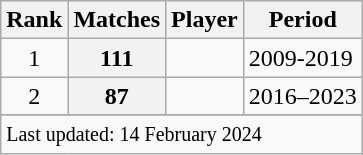<table class="wikitable plainrowheaders sortable">
<tr>
<th scope=col>Rank</th>
<th scope=col>Matches</th>
<th scope=col>Player</th>
<th scope=col>Period</th>
</tr>
<tr>
<td align=center>1</td>
<th scope=row style="text-align:center;"><strong>111</strong></th>
<td> </td>
<td>2009-2019</td>
</tr>
<tr>
<td align=center>2</td>
<th scope=row style=text-align:center;><strong>87</strong></th>
<td> </td>
<td>2016–2023</td>
</tr>
<tr>
</tr>
<tr class=sortbottom>
<td colspan=4><small>Last updated: 14 February 2024</small></td>
</tr>
</table>
